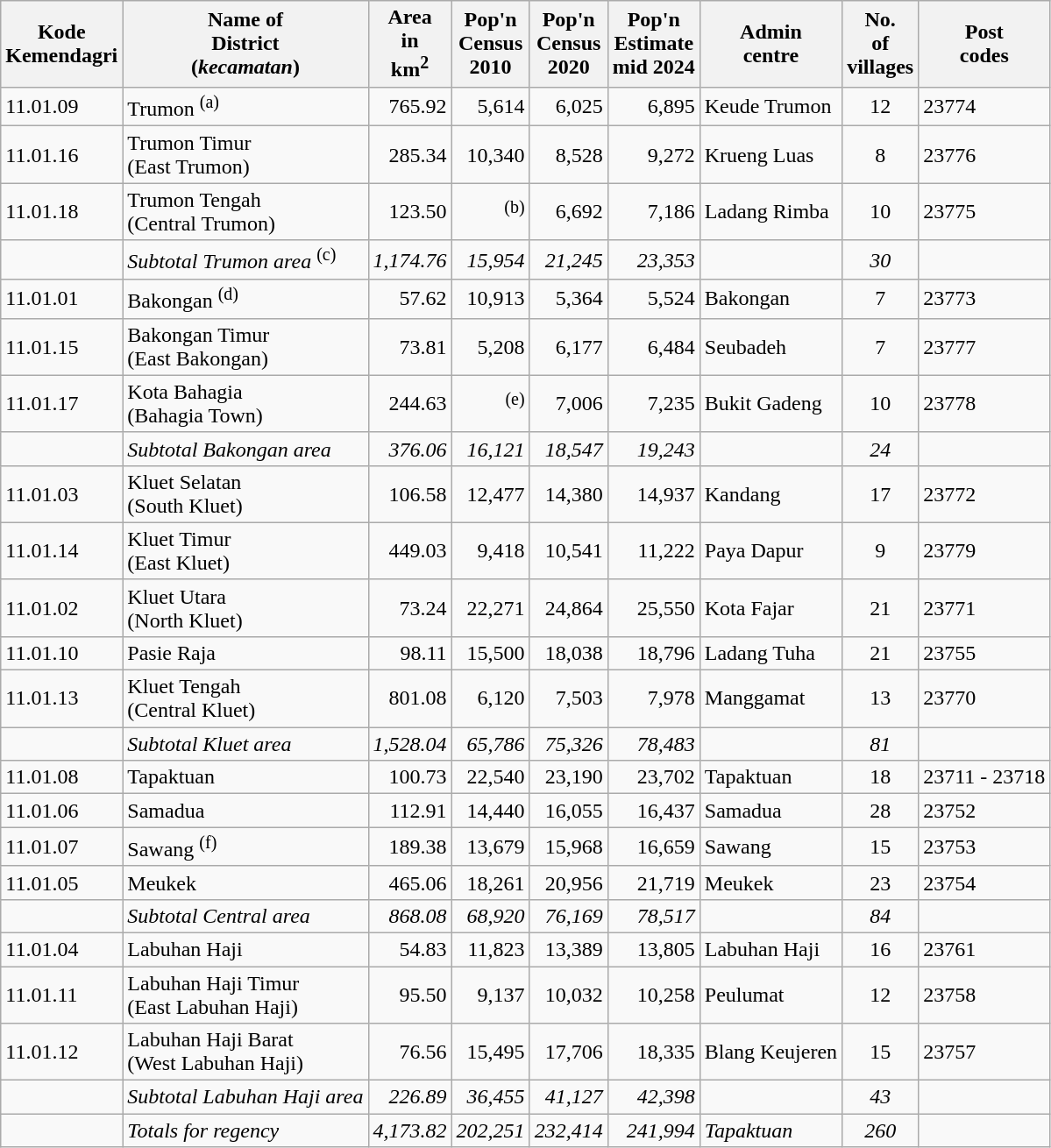<table class="sortable wikitable">
<tr>
<th>Kode<br>Kemendagri</th>
<th>Name of<br>District<br>(<em>kecamatan</em>)</th>
<th>Area <br> in <br>km<sup>2</sup></th>
<th>Pop'n<br>Census<br>2010</th>
<th>Pop'n<br>Census<br>2020</th>
<th>Pop'n<br>Estimate<br>mid 2024</th>
<th>Admin <br> centre</th>
<th>No. <br>of <br>villages</th>
<th>Post<br> codes</th>
</tr>
<tr>
<td>11.01.09</td>
<td>Trumon <sup>(a)</sup> </td>
<td align="right">765.92</td>
<td align="right">5,614</td>
<td align="right">6,025</td>
<td align="right">6,895</td>
<td>Keude Trumon</td>
<td align="center">12</td>
<td>23774</td>
</tr>
<tr>
<td>11.01.16</td>
<td>Trumon Timur  <br> (East Trumon)</td>
<td align="right">285.34</td>
<td align="right">10,340</td>
<td align="right">8,528</td>
<td align="right">9,272</td>
<td>Krueng Luas</td>
<td align="center">8</td>
<td>23776</td>
</tr>
<tr>
<td>11.01.18</td>
<td>Trumon Tengah  <br> (Central Trumon)</td>
<td align="right">123.50</td>
<td align="right"><sup>(b)</sup></td>
<td align="right">6,692</td>
<td align="right">7,186</td>
<td>Ladang Rimba</td>
<td align="center">10</td>
<td>23775</td>
</tr>
<tr>
<td></td>
<td><em>Subtotal Trumon area</em> <sup>(c)</sup></td>
<td align="right"><em>1,174.76</em></td>
<td align="right"><em>15,954</em></td>
<td align="right"><em>21,245</em></td>
<td align="right"><em>23,353</em></td>
<td></td>
<td align="center"><em>30</em></td>
<td></td>
</tr>
<tr>
<td>11.01.01</td>
<td>Bakongan <sup>(d)</sup> </td>
<td align="right">57.62</td>
<td align="right">10,913</td>
<td align="right">5,364</td>
<td align="right">5,524</td>
<td>Bakongan</td>
<td align="center">7</td>
<td>23773</td>
</tr>
<tr>
<td>11.01.15</td>
<td>Bakongan Timur  <br> (East Bakongan)</td>
<td align="right">73.81</td>
<td align="right">5,208</td>
<td align="right">6,177</td>
<td align="right">6,484</td>
<td>Seubadeh</td>
<td align="center">7</td>
<td>23777</td>
</tr>
<tr>
<td>11.01.17</td>
<td>Kota Bahagia  <br> (Bahagia Town)</td>
<td align="right">244.63</td>
<td align="right"><sup>(e)</sup></td>
<td align="right">7,006</td>
<td align="right">7,235</td>
<td>Bukit Gadeng</td>
<td align="center">10</td>
<td>23778</td>
</tr>
<tr>
<td></td>
<td><em>Subtotal Bakongan area</em></td>
<td align="right"><em>376.06</em></td>
<td align="right"><em>16,121</em></td>
<td align="right"><em>18,547</em></td>
<td align="right"><em>19,243</em></td>
<td></td>
<td align="center"><em>24</em></td>
<td></td>
</tr>
<tr>
<td>11.01.03</td>
<td>Kluet Selatan  <br> (South Kluet)</td>
<td align="right">106.58</td>
<td align="right">12,477</td>
<td align="right">14,380</td>
<td align="right">14,937</td>
<td>Kandang</td>
<td align="center">17</td>
<td>23772</td>
</tr>
<tr>
<td>11.01.14</td>
<td>Kluet Timur  <br> (East Kluet)</td>
<td align="right">449.03</td>
<td align="right">9,418</td>
<td align="right">10,541</td>
<td align="right">11,222</td>
<td>Paya Dapur</td>
<td align="center">9</td>
<td>23779</td>
</tr>
<tr>
<td>11.01.02</td>
<td>Kluet Utara  <br> (North Kluet)</td>
<td align="right">73.24</td>
<td align="right">22,271</td>
<td align="right">24,864</td>
<td align="right">25,550</td>
<td>Kota Fajar</td>
<td align="center">21</td>
<td>23771</td>
</tr>
<tr>
<td>11.01.10</td>
<td>Pasie Raja </td>
<td align="right">98.11</td>
<td align="right">15,500</td>
<td align="right">18,038</td>
<td align="right">18,796</td>
<td>Ladang Tuha</td>
<td align="center">21</td>
<td>23755</td>
</tr>
<tr>
<td>11.01.13</td>
<td>Kluet Tengah  <br> (Central Kluet)</td>
<td align="right">801.08</td>
<td align="right">6,120</td>
<td align="right">7,503</td>
<td align="right">7,978</td>
<td>Manggamat</td>
<td align="center">13</td>
<td>23770</td>
</tr>
<tr>
<td></td>
<td><em>Subtotal Kluet area</em></td>
<td align="right"><em>1,528.04</em></td>
<td align="right"><em>65,786</em></td>
<td align="right"><em>75,326</em></td>
<td align="right"><em>78,483</em></td>
<td></td>
<td align="center"><em>81</em></td>
<td></td>
</tr>
<tr>
<td>11.01.08</td>
<td>Tapaktuan </td>
<td align="right">100.73</td>
<td align="right">22,540</td>
<td align="right">23,190</td>
<td align="right">23,702</td>
<td>Tapaktuan</td>
<td align="center">18</td>
<td>23711 - 23718</td>
</tr>
<tr>
<td>11.01.06</td>
<td>Samadua </td>
<td align="right">112.91</td>
<td align="right">14,440</td>
<td align="right">16,055</td>
<td align="right">16,437</td>
<td>Samadua</td>
<td align="center">28</td>
<td>23752</td>
</tr>
<tr>
<td>11.01.07</td>
<td>Sawang <sup>(f)</sup> </td>
<td align="right">189.38</td>
<td align="right">13,679</td>
<td align="right">15,968</td>
<td align="right">16,659</td>
<td>Sawang</td>
<td align="center">15</td>
<td>23753</td>
</tr>
<tr>
<td>11.01.05</td>
<td>Meukek </td>
<td align="right">465.06</td>
<td align="right">18,261</td>
<td align="right">20,956</td>
<td align="right">21,719</td>
<td>Meukek</td>
<td align="center">23</td>
<td>23754</td>
</tr>
<tr>
<td></td>
<td><em>Subtotal Central area</em></td>
<td align="right"><em>868.08</em></td>
<td align="right"><em>68,920</em></td>
<td align="right"><em>76,169</em></td>
<td align="right"><em>78,517</em></td>
<td></td>
<td align="center"><em>84</em></td>
<td></td>
</tr>
<tr>
<td>11.01.04</td>
<td>Labuhan Haji </td>
<td align="right">54.83</td>
<td align="right">11,823</td>
<td align="right">13,389</td>
<td align="right">13,805</td>
<td>Labuhan Haji</td>
<td align="center">16</td>
<td>23761</td>
</tr>
<tr>
<td>11.01.11</td>
<td>Labuhan Haji Timur  <br> (East Labuhan Haji)</td>
<td align="right">95.50</td>
<td align="right">9,137</td>
<td align="right">10,032</td>
<td align="right">10,258</td>
<td>Peulumat</td>
<td align="center">12</td>
<td>23758</td>
</tr>
<tr>
<td>11.01.12</td>
<td>Labuhan Haji Barat  <br> (West Labuhan Haji)</td>
<td align="right">76.56</td>
<td align="right">15,495</td>
<td align="right">17,706</td>
<td align="right">18,335</td>
<td>Blang Keujeren</td>
<td align="center">15</td>
<td>23757</td>
</tr>
<tr>
<td></td>
<td><em>Subtotal Labuhan Haji area</em></td>
<td align="right"><em>226.89</em></td>
<td align="right"><em>36,455</em></td>
<td align="right"><em>41,127</em></td>
<td align="right"><em>42,398</em></td>
<td></td>
<td align="center"><em>43</em></td>
<td></td>
</tr>
<tr>
<td></td>
<td><em>Totals for regency</em></td>
<td align="right"><em>4,173.82</em></td>
<td align="right"><em>202,251</em></td>
<td align="right"><em>232,414</em></td>
<td align="right"><em>241,994</em></td>
<td><em>Tapaktuan</em></td>
<td align="center"><em>260</em></td>
<td></td>
</tr>
</table>
